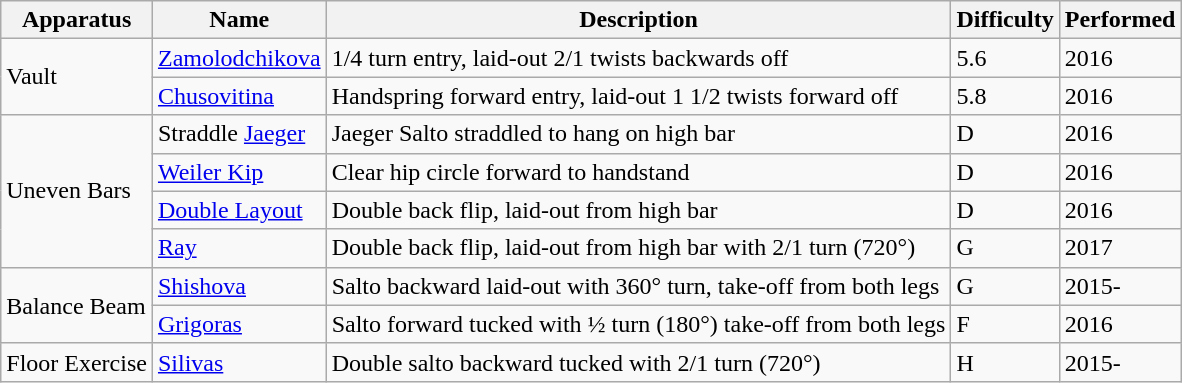<table class="wikitable">
<tr>
<th>Apparatus</th>
<th>Name</th>
<th>Description</th>
<th>Difficulty</th>
<th>Performed</th>
</tr>
<tr>
<td rowspan="2">Vault</td>
<td><a href='#'>Zamolodchikova</a></td>
<td>1/4 turn entry, laid-out 2/1 twists backwards off</td>
<td>5.6</td>
<td>2016</td>
</tr>
<tr>
<td><a href='#'>Chusovitina</a></td>
<td>Handspring forward entry, laid-out 1 1/2 twists forward off</td>
<td>5.8</td>
<td>2016</td>
</tr>
<tr>
<td rowspan="4">Uneven Bars</td>
<td>Straddle <a href='#'>Jaeger</a></td>
<td>Jaeger Salto straddled to hang on high bar</td>
<td>D</td>
<td>2016</td>
</tr>
<tr>
<td><a href='#'>Weiler Kip</a></td>
<td>Clear hip circle forward to handstand</td>
<td>D</td>
<td>2016</td>
</tr>
<tr>
<td><a href='#'>Double Layout</a></td>
<td>Double back flip, laid-out from high bar</td>
<td>D</td>
<td>2016</td>
</tr>
<tr>
<td><a href='#'>Ray</a></td>
<td>Double back flip, laid-out from high bar with 2/1 turn (720°)</td>
<td>G</td>
<td>2017</td>
</tr>
<tr>
<td rowspan="2">Balance Beam</td>
<td><a href='#'>Shishova</a></td>
<td>Salto backward laid-out with 360° turn, take-off from both legs</td>
<td>G</td>
<td>2015-</td>
</tr>
<tr>
<td><a href='#'>Grigoras</a></td>
<td>Salto forward tucked with ½ turn (180°) take-off from both legs</td>
<td>F</td>
<td>2016</td>
</tr>
<tr>
<td rowspan="1">Floor Exercise</td>
<td><a href='#'>Silivas</a></td>
<td>Double salto backward tucked with 2/1 turn (720°)</td>
<td>H</td>
<td>2015-</td>
</tr>
</table>
